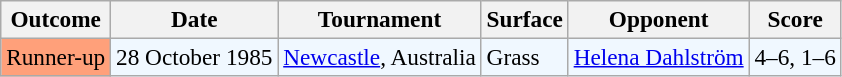<table class="sortable wikitable" style=font-size:97%>
<tr>
<th>Outcome</th>
<th>Date</th>
<th>Tournament</th>
<th>Surface</th>
<th>Opponent</th>
<th>Score</th>
</tr>
<tr style="background:#f0f8ff;">
<td bgcolor="FFA07A">Runner-up</td>
<td>28 October 1985</td>
<td><a href='#'>Newcastle</a>, Australia</td>
<td>Grass</td>
<td> <a href='#'>Helena Dahlström</a></td>
<td>4–6, 1–6</td>
</tr>
</table>
